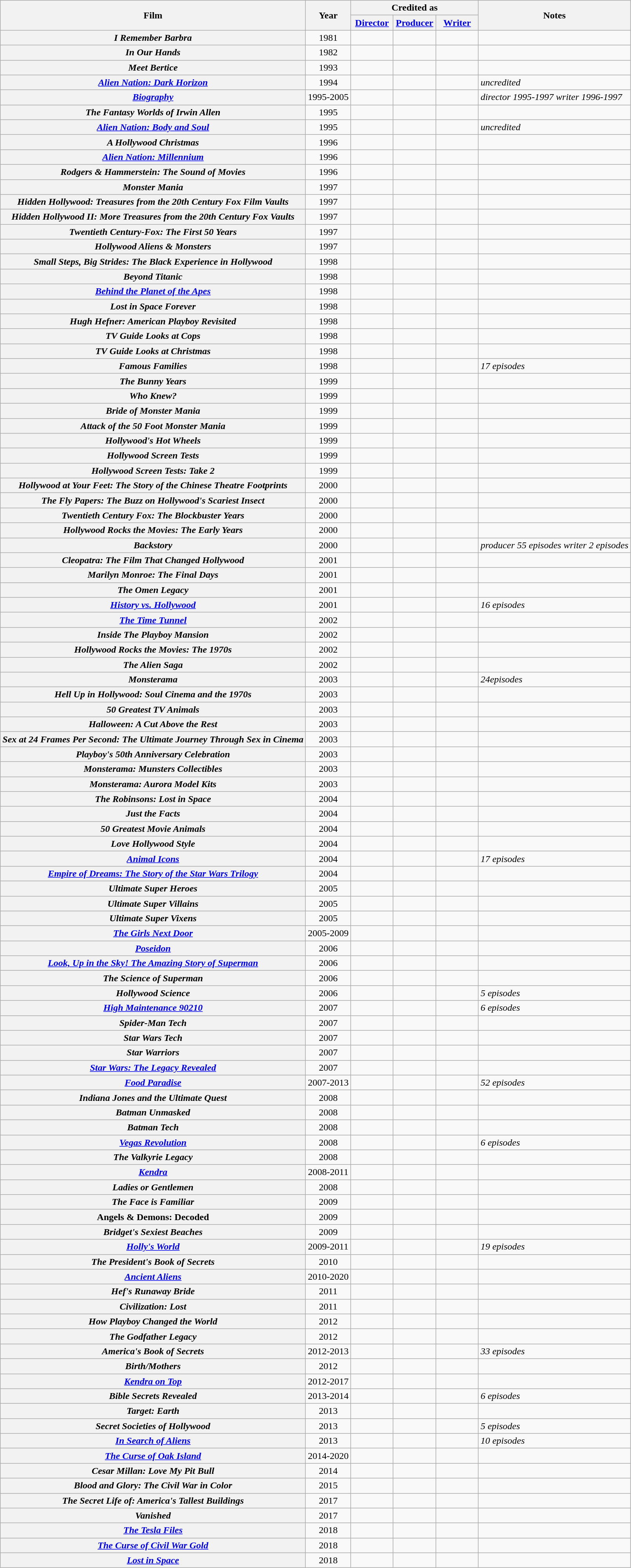<table class="wikitable sortable plainrowheaders" style="text-align:center">
<tr>
<th rowspan="2" scope="col">Film</th>
<th scope="col" rowspan="2">Year</th>
<th scope="col" colspan="3">Credited as</th>
<th scope="col" rowspan="2" class="unsortable">Notes</th>
</tr>
<tr>
<th width="65"><a href='#'>Director</a></th>
<th width="65"><a href='#'>Producer</a></th>
<th width="65"><a href='#'>Writer</a></th>
</tr>
<tr>
<th scope="row"><em>I Remember Barbra</em></th>
<td>1981</td>
<td></td>
<td></td>
<td></td>
<td style="text-align:left"></td>
</tr>
<tr>
<th scope="row"><em>In Our Hands</em></th>
<td>1982</td>
<td></td>
<td></td>
<td></td>
<td style="text-align:left"></td>
</tr>
<tr>
<th scope="row"><em>Meet Bertice</em></th>
<td>1993</td>
<td></td>
<td></td>
<td></td>
<td style="text-align:left"></td>
</tr>
<tr>
<th scope="row"><em><a href='#'>Alien Nation: Dark Horizon</a></em></th>
<td>1994</td>
<td></td>
<td></td>
<td></td>
<td style="text-align:left"><em>uncredited</em></td>
</tr>
<tr>
<th scope="row"><em><a href='#'>Biography</a></em></th>
<td>1995-2005</td>
<td></td>
<td></td>
<td></td>
<td style="text-align:left"><em>director 1995-1997</em> <em>writer 1996-1997</em></td>
</tr>
<tr>
<th scope="row"><em>The Fantasy Worlds of Irwin Allen</em></th>
<td>1995</td>
<td></td>
<td></td>
<td></td>
<td style="text-align:left"></td>
</tr>
<tr>
<th scope="row"><em><a href='#'>Alien Nation: Body and Soul</a></em></th>
<td>1995</td>
<td></td>
<td></td>
<td></td>
<td style="text-align:left"><em>uncredited</em></td>
</tr>
<tr>
<th scope="row"><em>A Hollywood Christmas</em></th>
<td>1996</td>
<td></td>
<td></td>
<td></td>
<td style="text-align:left"></td>
</tr>
<tr>
<th scope="row"><em><a href='#'>Alien Nation: Millennium</a></em></th>
<td>1996</td>
<td></td>
<td></td>
<td></td>
<td style="text-align:left"></td>
</tr>
<tr>
<th scope="row"><em>Rodgers & Hammerstein: The Sound of Movies</em></th>
<td>1996</td>
<td></td>
<td></td>
<td></td>
<td style="text-align:left"></td>
</tr>
<tr>
<th scope="row"><em>Monster Mania</em></th>
<td>1997</td>
<td></td>
<td></td>
<td></td>
<td style="text-align:left"></td>
</tr>
<tr>
<th scope="row"><em>Hidden Hollywood: Treasures from the 20th Century Fox Film Vaults</em></th>
<td>1997</td>
<td></td>
<td></td>
<td></td>
<td style="text-align:left"></td>
</tr>
<tr>
<th scope="row"><em>Hidden Hollywood II: More Treasures from the 20th Century Fox Vaults</em></th>
<td>1997</td>
<td></td>
<td></td>
<td></td>
<td style="text-align:left"></td>
</tr>
<tr>
<th scope="row"><em>Twentieth Century-Fox: The First 50 Years</em></th>
<td>1997</td>
<td></td>
<td></td>
<td></td>
<td style="text-align:left"></td>
</tr>
<tr>
<th scope="row"><em>Hollywood Aliens & Monsters</em></th>
<td>1997</td>
<td></td>
<td></td>
<td></td>
<td style="text-align:left"></td>
</tr>
<tr>
<th scope="row"><em>Small Steps, Big Strides: The Black Experience in Hollywood</em></th>
<td>1998</td>
<td></td>
<td></td>
<td></td>
<td style="text-align:left"></td>
</tr>
<tr>
<th scope="row"><em>Beyond Titanic</em></th>
<td>1998</td>
<td></td>
<td></td>
<td></td>
<td style="text-align:left"></td>
</tr>
<tr>
<th scope="row"><em><a href='#'>Behind the Planet of the Apes</a></em></th>
<td>1998</td>
<td></td>
<td></td>
<td></td>
<td style="text-align:left"></td>
</tr>
<tr>
<th scope="row"><em>Lost in Space Forever</em></th>
<td>1998</td>
<td></td>
<td></td>
<td></td>
<td style="text-align:left"></td>
</tr>
<tr>
<th scope="row"><em>Hugh Hefner: American Playboy Revisited</em></th>
<td>1998</td>
<td></td>
<td></td>
<td></td>
<td style="text-align:left"></td>
</tr>
<tr>
<th scope="row"><em>TV Guide Looks at Cops</em></th>
<td>1998</td>
<td></td>
<td></td>
<td></td>
<td style="text-align:left"></td>
</tr>
<tr>
<th scope="row"><em>TV Guide Looks at Christmas</em></th>
<td>1998</td>
<td></td>
<td></td>
<td></td>
<td style="text-align:left"></td>
</tr>
<tr>
<th scope="row"><em>Famous Families</em></th>
<td>1998</td>
<td></td>
<td></td>
<td></td>
<td style="text-align:left"><em>17 episodes</em></td>
</tr>
<tr>
<th scope="row"><em>The Bunny Years</em></th>
<td>1999</td>
<td></td>
<td></td>
<td></td>
<td style="text-align:left"></td>
</tr>
<tr>
<th scope="row"><em>Who Knew?</em></th>
<td>1999</td>
<td></td>
<td></td>
<td></td>
<td style="text-align:left"></td>
</tr>
<tr>
<th scope="row"><em>Bride of Monster Mania</em></th>
<td>1999</td>
<td></td>
<td></td>
<td></td>
<td style="text-align:left"></td>
</tr>
<tr>
<th scope="row"><em>Attack of the 50 Foot Monster Mania</em></th>
<td>1999</td>
<td></td>
<td></td>
<td></td>
<td style="text-align:left"></td>
</tr>
<tr>
<th scope="row"><em>Hollywood's Hot Wheels</em></th>
<td>1999</td>
<td></td>
<td></td>
<td></td>
<td style="text-align:left"></td>
</tr>
<tr>
<th scope="row"><em>Hollywood Screen Tests</em></th>
<td>1999</td>
<td></td>
<td></td>
<td></td>
<td style="text-align:left"></td>
</tr>
<tr>
<th scope="row"><em>Hollywood Screen Tests: Take 2</em></th>
<td>1999</td>
<td></td>
<td></td>
<td></td>
<td style="text-align:left"></td>
</tr>
<tr>
<th scope="row"><em>Hollywood at Your Feet: The Story of the Chinese Theatre Footprints</em></th>
<td>2000</td>
<td></td>
<td></td>
<td></td>
<td style="text-align:left"></td>
</tr>
<tr>
<th scope="row"><em>The Fly Papers: The Buzz on Hollywood's Scariest Insect</em></th>
<td>2000</td>
<td></td>
<td></td>
<td></td>
<td style="text-align:left"></td>
</tr>
<tr>
<th scope="row"><em>Twentieth Century Fox: The Blockbuster Years</em></th>
<td>2000</td>
<td></td>
<td></td>
<td></td>
<td style="text-align:left"></td>
</tr>
<tr>
<th scope="row"><em>Hollywood Rocks the Movies: The Early Years</em></th>
<td>2000</td>
<td></td>
<td></td>
<td></td>
<td style="text-align:left"></td>
</tr>
<tr>
<th scope="row"><em>Backstory</em></th>
<td>2000</td>
<td></td>
<td></td>
<td></td>
<td style="text-align:left"><em>producer 55 episodes</em> <em>writer 2 episodes</em></td>
</tr>
<tr>
<th scope="row"><em>Cleopatra: The Film That Changed Hollywood</em></th>
<td>2001</td>
<td></td>
<td></td>
<td></td>
<td style="text-align:left"></td>
</tr>
<tr>
<th scope="row"><em>Marilyn Monroe: The Final Days</em></th>
<td>2001</td>
<td></td>
<td></td>
<td></td>
<td style="text-align:left"></td>
</tr>
<tr>
<th scope="row"><em>The Omen Legacy</em></th>
<td>2001</td>
<td></td>
<td></td>
<td></td>
<td style="text-align:left"></td>
</tr>
<tr>
<th scope="row"><em><a href='#'>History vs. Hollywood</a></em></th>
<td>2001</td>
<td></td>
<td></td>
<td></td>
<td style="text-align:left"><em>16 episodes</em></td>
</tr>
<tr>
<th scope="row"><em><a href='#'>The Time Tunnel</a></em></th>
<td>2002</td>
<td></td>
<td></td>
<td></td>
<td style="text-align:left"></td>
</tr>
<tr>
<th scope="row"><em>Inside The Playboy Mansion</em></th>
<td>2002</td>
<td></td>
<td></td>
<td></td>
<td style="text-align:left"></td>
</tr>
<tr>
<th scope="row"><em>Hollywood Rocks the Movies: The 1970s</em></th>
<td>2002</td>
<td></td>
<td></td>
<td></td>
<td style="text-align:left"></td>
</tr>
<tr>
<th scope="row"><em>The Alien Saga</em></th>
<td>2002</td>
<td></td>
<td></td>
<td></td>
<td style="text-align:left"></td>
</tr>
<tr>
<th scope="row"><em>Monsterama</em></th>
<td>2003</td>
<td></td>
<td></td>
<td></td>
<td style="text-align:left"><em>24episodes</em></td>
</tr>
<tr>
<th scope="row"><em>Hell Up in Hollywood: Soul Cinema and the 1970s</em></th>
<td>2003</td>
<td></td>
<td></td>
<td></td>
<td style="text-align:left"></td>
</tr>
<tr>
<th scope="row"><em>50 Greatest TV Animals</em></th>
<td>2003</td>
<td></td>
<td></td>
<td></td>
<td style="text-align:left"></td>
</tr>
<tr>
<th scope="row"><em>Halloween: A Cut Above the Rest</em></th>
<td>2003</td>
<td></td>
<td></td>
<td></td>
<td style="text-align:left"></td>
</tr>
<tr>
<th scope="row"><em>Sex at 24 Frames Per Second: The Ultimate Journey Through Sex in Cinema</em></th>
<td>2003</td>
<td></td>
<td></td>
<td></td>
<td style="text-align:left"></td>
</tr>
<tr>
<th scope="row"><em>Playboy's 50th Anniversary Celebration</em></th>
<td>2003</td>
<td></td>
<td></td>
<td></td>
<td style="text-align:left"></td>
</tr>
<tr>
<th scope="row"><em>Monsterama: Munsters Collectibles</em></th>
<td>2003</td>
<td></td>
<td></td>
<td></td>
<td style="text-align:left"></td>
</tr>
<tr>
<th scope="row"><em>Monsterama: Aurora Model Kits</em></th>
<td>2003</td>
<td></td>
<td></td>
<td></td>
<td style="text-align:left"></td>
</tr>
<tr>
<th scope="row"><em>The Robinsons: Lost in Space</em></th>
<td>2004</td>
<td></td>
<td></td>
<td></td>
<td style="text-align:left"></td>
</tr>
<tr>
<th scope="row"><em>Just the Facts</em></th>
<td>2004</td>
<td></td>
<td></td>
<td></td>
<td style="text-align:left"></td>
</tr>
<tr>
<th scope="row"><em>50 Greatest Movie Animals</em></th>
<td>2004</td>
<td></td>
<td></td>
<td></td>
<td style="text-align:left"></td>
</tr>
<tr>
<th scope="row"><em>Love Hollywood Style</em></th>
<td>2004</td>
<td></td>
<td></td>
<td></td>
<td style="text-align:left"></td>
</tr>
<tr>
<th scope="row"><em><a href='#'>Animal Icons</a></em></th>
<td>2004</td>
<td></td>
<td></td>
<td></td>
<td style="text-align:left"><em>17 episodes</em></td>
</tr>
<tr>
<th scope="row"><em><a href='#'>Empire of Dreams: The Story of the Star Wars Trilogy</a></em></th>
<td>2004</td>
<td></td>
<td></td>
<td></td>
<td style="text-align:left"></td>
</tr>
<tr>
<th scope="row"><em>Ultimate Super Heroes</em></th>
<td>2005</td>
<td></td>
<td></td>
<td></td>
<td style="text-align:left"></td>
</tr>
<tr>
<th scope="row"><em>Ultimate Super Villains</em></th>
<td>2005</td>
<td></td>
<td></td>
<td></td>
<td style="text-align:left"></td>
</tr>
<tr>
<th scope="row"><em>Ultimate Super Vixens</em></th>
<td>2005</td>
<td></td>
<td></td>
<td></td>
<td style="text-align:left"></td>
</tr>
<tr>
<th scope="row"><em><a href='#'>The Girls Next Door</a></em></th>
<td>2005-2009</td>
<td></td>
<td></td>
<td></td>
<td style="text-align:left"></td>
</tr>
<tr>
<th scope="row"><em><a href='#'>Poseidon</a></em></th>
<td>2006</td>
<td></td>
<td></td>
<td></td>
<td style="text-align:left"></td>
</tr>
<tr>
<th scope="row"><em><a href='#'>Look, Up in the Sky! The Amazing Story of Superman</a></em></th>
<td>2006</td>
<td></td>
<td></td>
<td></td>
<td style="text-align:left"></td>
</tr>
<tr>
<th scope="row"><em>The Science of Superman</em></th>
<td>2006</td>
<td></td>
<td></td>
<td></td>
<td style="text-align:left"></td>
</tr>
<tr>
<th scope="row"><em>Hollywood Science</em></th>
<td>2006</td>
<td></td>
<td></td>
<td></td>
<td style="text-align:left"><em>5 episodes</em></td>
</tr>
<tr>
<th scope="row"><em><a href='#'>High Maintenance 90210</a></em></th>
<td>2007</td>
<td></td>
<td></td>
<td></td>
<td style="text-align:left"><em>6 episodes</em></td>
</tr>
<tr>
<th scope="row"><em>Spider-Man Tech</em></th>
<td>2007</td>
<td></td>
<td></td>
<td></td>
<td style="text-align:left"></td>
</tr>
<tr>
<th scope="row"><em>Star Wars Tech</em></th>
<td>2007</td>
<td></td>
<td></td>
<td></td>
<td style="text-align:left"></td>
</tr>
<tr>
<th scope="row"><em>Star Warriors</em></th>
<td>2007</td>
<td></td>
<td></td>
<td></td>
<td style="text-align:left"></td>
</tr>
<tr>
<th scope="row"><em><a href='#'>Star Wars: The Legacy Revealed</a></em></th>
<td>2007</td>
<td></td>
<td></td>
<td></td>
<td style="text-align:left"></td>
</tr>
<tr>
<th scope="row"><em><a href='#'>Food Paradise</a></em></th>
<td>2007-2013</td>
<td></td>
<td></td>
<td></td>
<td style="text-align:left"><em>52 episodes</em></td>
</tr>
<tr>
<th scope="row"><em>Indiana Jones and the Ultimate Quest</em></th>
<td>2008</td>
<td></td>
<td></td>
<td></td>
<td style="text-align:left"></td>
</tr>
<tr>
<th scope="row"><em>Batman Unmasked</em></th>
<td>2008</td>
<td></td>
<td></td>
<td></td>
<td style="text-align:left"></td>
</tr>
<tr>
<th scope="row"><em>Batman Tech</em></th>
<td>2008</td>
<td></td>
<td></td>
<td></td>
<td style="text-align:left"></td>
</tr>
<tr>
<th scope="row"><em><a href='#'>Vegas Revolution</a></em></th>
<td>2008</td>
<td></td>
<td></td>
<td></td>
<td style="text-align:left"><em>6 episodes</em></td>
</tr>
<tr>
<th scope="row"><em>The Valkyrie Legacy</em></th>
<td>2008</td>
<td></td>
<td></td>
<td></td>
<td style="text-align:left"></td>
</tr>
<tr>
<th scope="row"><em><a href='#'>Kendra</a></em></th>
<td>2008-2011</td>
<td></td>
<td></td>
<td></td>
<td style="text-align:left"></td>
</tr>
<tr>
<th scope="row"><em>Ladies or Gentlemen</em></th>
<td>2008</td>
<td></td>
<td></td>
<td></td>
<td style="text-align:left"></td>
</tr>
<tr>
<th scope="row"><em>The Face is Familiar</em></th>
<td>2009</td>
<td></td>
<td></td>
<td></td>
<td style="text-align:left"></td>
</tr>
<tr>
<th scope="row">Angels & Demons: Decoded</th>
<td>2009</td>
<td></td>
<td></td>
<td></td>
<td style="text-align:left"></td>
</tr>
<tr>
<th scope="row"><em>Bridget's Sexiest Beaches</em></th>
<td>2009</td>
<td></td>
<td></td>
<td></td>
<td style="text-align:left"></td>
</tr>
<tr>
<th scope="row"><em><a href='#'>Holly's World</a></em></th>
<td>2009-2011</td>
<td></td>
<td></td>
<td></td>
<td style="text-align:left"><em>19 episodes</em></td>
</tr>
<tr>
<th scope="row"><em>The President's Book of Secrets</em></th>
<td>2010</td>
<td></td>
<td></td>
<td></td>
<td style="text-align:left"></td>
</tr>
<tr>
<th scope="row"><em><a href='#'>Ancient Aliens</a></em></th>
<td>2010-2020</td>
<td></td>
<td></td>
<td></td>
<td style="text-align:left"></td>
</tr>
<tr>
<th scope="row"><em>Hef's Runaway Bride</em></th>
<td>2011</td>
<td></td>
<td></td>
<td></td>
<td style="text-align:left"></td>
</tr>
<tr>
<th scope="row"><em>Civilization: Lost</em></th>
<td>2011</td>
<td></td>
<td></td>
<td></td>
<td style="text-align:left"></td>
</tr>
<tr>
<th scope="row"><em>How Playboy Changed the World</em></th>
<td>2012</td>
<td></td>
<td></td>
<td></td>
<td style="text-align:left"></td>
</tr>
<tr>
<th scope="row"><em>The Godfather Legacy</em></th>
<td>2012</td>
<td></td>
<td></td>
<td></td>
<td style="text-align:left"></td>
</tr>
<tr>
<th scope="row"><em>America's Book of Secrets</em></th>
<td>2012-2013</td>
<td></td>
<td></td>
<td></td>
<td style="text-align:left"><em>33 episodes</em></td>
</tr>
<tr>
<th scope="row"><em>Birth/Mothers</em></th>
<td>2012</td>
<td></td>
<td></td>
<td></td>
<td style="text-align:left"></td>
</tr>
<tr>
<th scope="row"><em><a href='#'>Kendra on Top</a></em></th>
<td>2012-2017</td>
<td></td>
<td></td>
<td></td>
<td style="text-align:left"></td>
</tr>
<tr>
<th scope="row"><em>Bible Secrets Revealed</em></th>
<td>2013-2014</td>
<td></td>
<td></td>
<td></td>
<td style="text-align:left"><em>6 episodes</em></td>
</tr>
<tr>
<th scope="row"><em>Target: Earth</em></th>
<td>2013</td>
<td></td>
<td></td>
<td></td>
<td style="text-align:left"></td>
</tr>
<tr>
<th scope="row"><em>Secret Societies of Hollywood</em></th>
<td>2013</td>
<td></td>
<td></td>
<td></td>
<td style="text-align:left"><em>5 episodes</em></td>
</tr>
<tr>
<th scope="row"><em><a href='#'>In Search of Aliens</a></em></th>
<td>2013</td>
<td></td>
<td></td>
<td></td>
<td style="text-align:left"><em>10 episodes</em></td>
</tr>
<tr>
<th scope="row"><em><a href='#'>The Curse of Oak Island</a></em></th>
<td>2014-2020</td>
<td></td>
<td></td>
<td></td>
<td style="text-align:left"></td>
</tr>
<tr>
<th scope="row"><em>Cesar Millan: Love My Pit Bull</em></th>
<td>2014</td>
<td></td>
<td></td>
<td></td>
<td style="text-align:left"></td>
</tr>
<tr>
<th scope="row"><em>Blood and Glory: The Civil War in Color</em></th>
<td>2015</td>
<td></td>
<td></td>
<td></td>
<td style="text-align:left"></td>
</tr>
<tr>
<th scope="row"><em>The Secret Life of: America's Tallest Buildings</em></th>
<td>2017</td>
<td></td>
<td></td>
<td></td>
<td style="text-align:left"></td>
</tr>
<tr>
<th scope="row"><em>Vanished</em></th>
<td>2017</td>
<td></td>
<td></td>
<td></td>
<td style="text-align:left"></td>
</tr>
<tr>
<th scope="row"><em><a href='#'>The Tesla Files</a></em></th>
<td>2018</td>
<td></td>
<td></td>
<td></td>
<td style="text-align:left"></td>
</tr>
<tr>
<th scope="row"><em><a href='#'>The Curse of Civil War Gold</a></em></th>
<td>2018</td>
<td></td>
<td></td>
<td></td>
<td style="text-align:left"></td>
</tr>
<tr>
<th scope="row"><em><a href='#'>Lost in Space</a></em></th>
<td>2018</td>
<td></td>
<td></td>
<td></td>
<td style="text-align:left"></td>
</tr>
</table>
